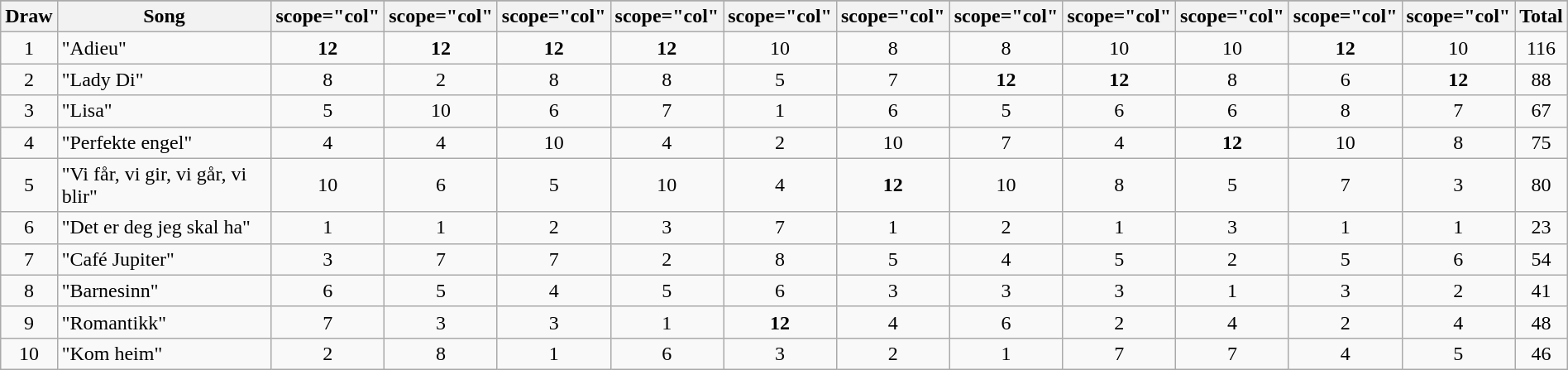<table class="wikitable plainrowheaders" style="margin: 1em auto 1em auto; text-align:center;">
<tr>
</tr>
<tr>
<th scope="col">Draw</th>
<th scope="col">Song</th>
<th>scope="col" </th>
<th>scope="col" </th>
<th>scope="col" </th>
<th>scope="col" </th>
<th>scope="col" </th>
<th>scope="col" </th>
<th>scope="col" </th>
<th>scope="col" </th>
<th>scope="col" </th>
<th>scope="col" </th>
<th>scope="col" </th>
<th scope="col">Total</th>
</tr>
<tr>
<td>1</td>
<td align="left">"Adieu"</td>
<td><strong>12</strong></td>
<td><strong>12</strong></td>
<td><strong>12</strong></td>
<td><strong>12</strong></td>
<td>10</td>
<td>8</td>
<td>8</td>
<td>10</td>
<td>10</td>
<td><strong>12</strong></td>
<td>10</td>
<td>116</td>
</tr>
<tr>
<td>2</td>
<td align="left">"Lady Di"</td>
<td>8</td>
<td>2</td>
<td>8</td>
<td>8</td>
<td>5</td>
<td>7</td>
<td><strong>12</strong></td>
<td><strong>12</strong></td>
<td>8</td>
<td>6</td>
<td><strong>12</strong></td>
<td>88</td>
</tr>
<tr>
<td>3</td>
<td align="left">"Lisa"</td>
<td>5</td>
<td>10</td>
<td>6</td>
<td>7</td>
<td>1</td>
<td>6</td>
<td>5</td>
<td>6</td>
<td>6</td>
<td>8</td>
<td>7</td>
<td>67</td>
</tr>
<tr>
<td>4</td>
<td align="left">"Perfekte engel"</td>
<td>4</td>
<td>4</td>
<td>10</td>
<td>4</td>
<td>2</td>
<td>10</td>
<td>7</td>
<td>4</td>
<td><strong>12</strong></td>
<td>10</td>
<td>8</td>
<td>75</td>
</tr>
<tr>
<td>5</td>
<td align="left">"Vi får, vi gir, vi går, vi blir"</td>
<td>10</td>
<td>6</td>
<td>5</td>
<td>10</td>
<td>4</td>
<td><strong>12</strong></td>
<td>10</td>
<td>8</td>
<td>5</td>
<td>7</td>
<td>3</td>
<td>80</td>
</tr>
<tr>
<td>6</td>
<td align="left">"Det er deg jeg skal ha"</td>
<td>1</td>
<td>1</td>
<td>2</td>
<td>3</td>
<td>7</td>
<td>1</td>
<td>2</td>
<td>1</td>
<td>3</td>
<td>1</td>
<td>1</td>
<td>23</td>
</tr>
<tr>
<td>7</td>
<td align="left">"Café Jupiter"</td>
<td>3</td>
<td>7</td>
<td>7</td>
<td>2</td>
<td>8</td>
<td>5</td>
<td>4</td>
<td>5</td>
<td>2</td>
<td>5</td>
<td>6</td>
<td>54</td>
</tr>
<tr>
<td>8</td>
<td align="left">"Barnesinn"</td>
<td>6</td>
<td>5</td>
<td>4</td>
<td>5</td>
<td>6</td>
<td>3</td>
<td>3</td>
<td>3</td>
<td>1</td>
<td>3</td>
<td>2</td>
<td>41</td>
</tr>
<tr>
<td>9</td>
<td align="left">"Romantikk"</td>
<td>7</td>
<td>3</td>
<td>3</td>
<td>1</td>
<td><strong>12</strong></td>
<td>4</td>
<td>6</td>
<td>2</td>
<td>4</td>
<td>2</td>
<td>4</td>
<td>48</td>
</tr>
<tr>
<td>10</td>
<td align="left">"Kom heim"</td>
<td>2</td>
<td>8</td>
<td>1</td>
<td>6</td>
<td>3</td>
<td>2</td>
<td>1</td>
<td>7</td>
<td>7</td>
<td>4</td>
<td>5</td>
<td>46</td>
</tr>
</table>
